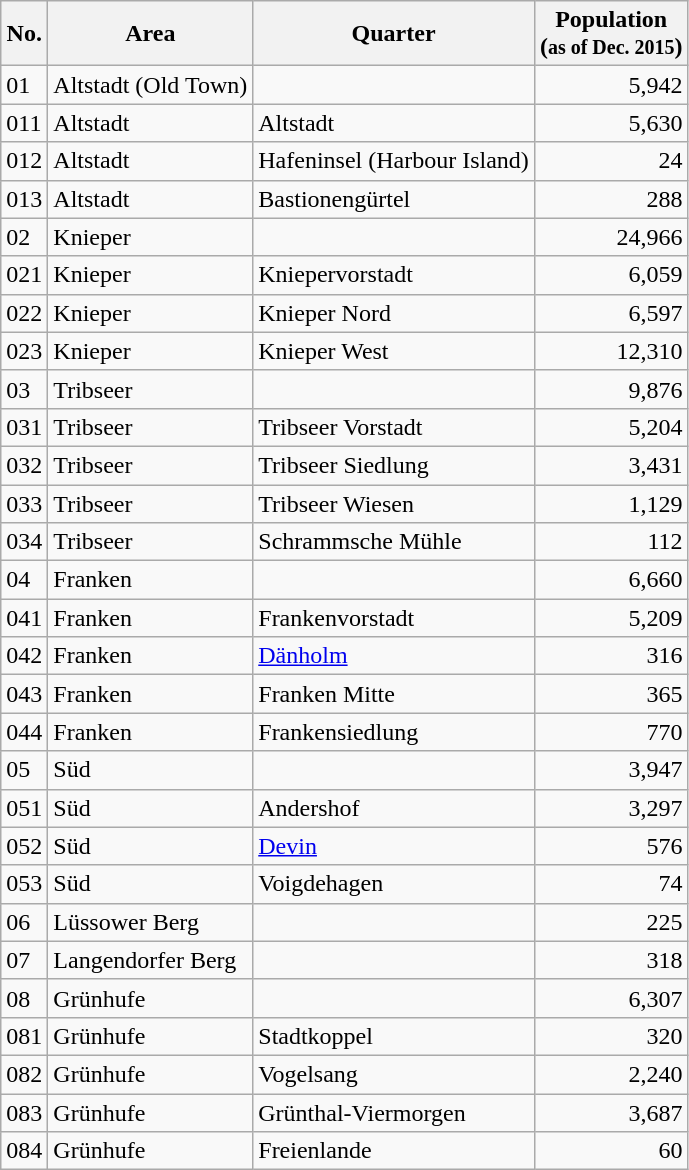<table class="wikitable sortable">
<tr class="hintergrundfarbe5">
<th>No.</th>
<th>Area</th>
<th>Quarter</th>
<th>Population<br> (<small>as of Dec. 2015</small>)</th>
</tr>
<tr>
<td>01</td>
<td>Altstadt (Old Town)</td>
<td></td>
<td style="text-align:right">5,942</td>
</tr>
<tr>
<td>011</td>
<td>Altstadt</td>
<td>Altstadt</td>
<td style="text-align:right">5,630</td>
</tr>
<tr>
<td>012</td>
<td>Altstadt</td>
<td>Hafeninsel (Harbour Island)</td>
<td style="text-align:right">24</td>
</tr>
<tr>
<td>013</td>
<td>Altstadt</td>
<td>Bastionengürtel</td>
<td style="text-align:right">288</td>
</tr>
<tr>
<td>02</td>
<td>Knieper</td>
<td></td>
<td style="text-align:right">24,966</td>
</tr>
<tr>
<td>021</td>
<td>Knieper</td>
<td>Kniepervorstadt</td>
<td style="text-align:right">6,059</td>
</tr>
<tr>
<td>022</td>
<td>Knieper</td>
<td>Knieper Nord</td>
<td style="text-align:right">6,597</td>
</tr>
<tr>
<td>023</td>
<td>Knieper</td>
<td>Knieper West</td>
<td style="text-align:right">12,310</td>
</tr>
<tr>
<td>03</td>
<td>Tribseer</td>
<td></td>
<td style="text-align:right">9,876</td>
</tr>
<tr>
<td>031</td>
<td>Tribseer</td>
<td>Tribseer Vorstadt</td>
<td style="text-align:right">5,204</td>
</tr>
<tr>
<td>032</td>
<td>Tribseer</td>
<td>Tribseer Siedlung</td>
<td style="text-align:right">3,431</td>
</tr>
<tr>
<td>033</td>
<td>Tribseer</td>
<td>Tribseer Wiesen</td>
<td style="text-align:right">1,129</td>
</tr>
<tr>
<td>034</td>
<td>Tribseer</td>
<td>Schrammsche Mühle</td>
<td style="text-align:right">112</td>
</tr>
<tr>
<td>04</td>
<td>Franken</td>
<td></td>
<td style="text-align:right">6,660</td>
</tr>
<tr>
<td>041</td>
<td>Franken</td>
<td>Frankenvorstadt</td>
<td style="text-align:right">5,209</td>
</tr>
<tr>
<td>042</td>
<td>Franken</td>
<td><a href='#'>Dänholm</a></td>
<td style="text-align:right">316</td>
</tr>
<tr>
<td>043</td>
<td>Franken</td>
<td>Franken Mitte</td>
<td style="text-align:right">365</td>
</tr>
<tr>
<td>044</td>
<td>Franken</td>
<td>Frankensiedlung</td>
<td style="text-align:right">770</td>
</tr>
<tr>
<td>05</td>
<td>Süd</td>
<td></td>
<td style="text-align:right">3,947</td>
</tr>
<tr>
<td>051</td>
<td>Süd</td>
<td>Andershof</td>
<td style="text-align:right">3,297</td>
</tr>
<tr>
<td>052</td>
<td>Süd</td>
<td><a href='#'>Devin</a></td>
<td style="text-align:right">576</td>
</tr>
<tr>
<td>053</td>
<td>Süd</td>
<td>Voigdehagen</td>
<td style="text-align:right">74</td>
</tr>
<tr>
<td>06</td>
<td>Lüssower Berg</td>
<td></td>
<td style="text-align:right">225</td>
</tr>
<tr>
<td>07</td>
<td>Langendorfer Berg</td>
<td></td>
<td style="text-align:right">318</td>
</tr>
<tr>
<td>08</td>
<td>Grünhufe</td>
<td></td>
<td style="text-align:right">6,307</td>
</tr>
<tr>
<td>081</td>
<td>Grünhufe</td>
<td>Stadtkoppel</td>
<td style="text-align:right">320</td>
</tr>
<tr>
<td>082</td>
<td>Grünhufe</td>
<td>Vogelsang</td>
<td style="text-align:right">2,240</td>
</tr>
<tr>
<td>083</td>
<td>Grünhufe</td>
<td>Grünthal-Viermorgen</td>
<td style="text-align:right">3,687</td>
</tr>
<tr>
<td>084</td>
<td>Grünhufe</td>
<td>Freienlande</td>
<td style="text-align:right">60</td>
</tr>
</table>
